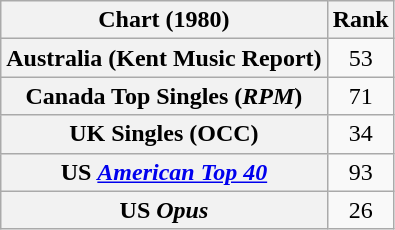<table class="wikitable sortable plainrowheaders" style="text-align:center;">
<tr>
<th>Chart (1980)</th>
<th>Rank</th>
</tr>
<tr>
<th scope="row">Australia (Kent Music Report)</th>
<td>53</td>
</tr>
<tr>
<th scope="row">Canada Top Singles (<em>RPM</em>)</th>
<td>71</td>
</tr>
<tr>
<th scope="row">UK Singles (OCC)</th>
<td>34</td>
</tr>
<tr>
<th scope="row">US <em><a href='#'>American Top 40</a></em></th>
<td>93</td>
</tr>
<tr>
<th scope="row">US <em>Opus</em></th>
<td>26</td>
</tr>
</table>
